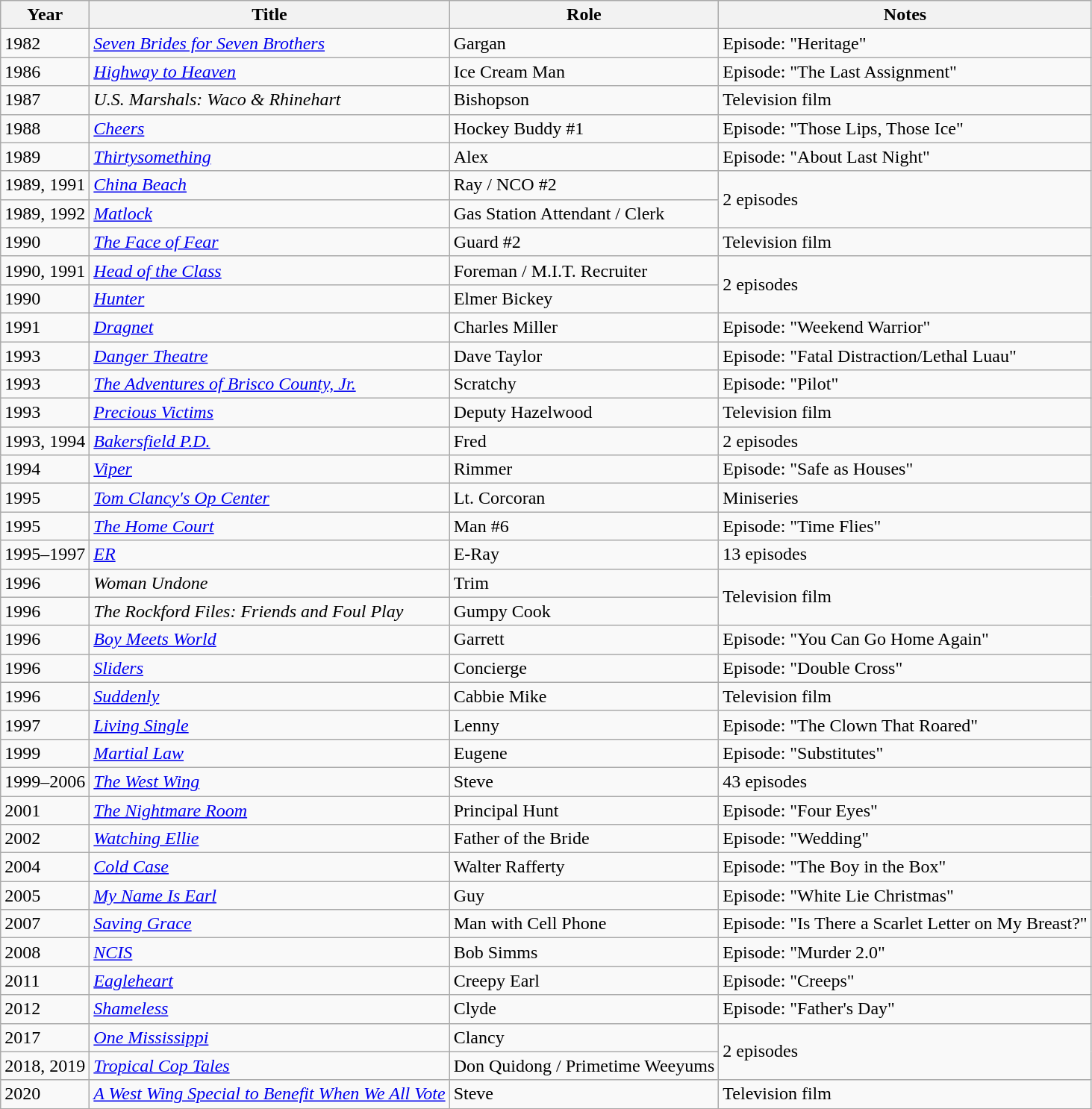<table class="wikitable sortable">
<tr>
<th>Year</th>
<th>Title</th>
<th>Role</th>
<th>Notes</th>
</tr>
<tr>
<td>1982</td>
<td><a href='#'><em>Seven Brides for Seven Brothers</em></a></td>
<td>Gargan</td>
<td>Episode: "Heritage"</td>
</tr>
<tr>
<td>1986</td>
<td><em><a href='#'>Highway to Heaven</a></em></td>
<td>Ice Cream Man</td>
<td>Episode: "The Last Assignment"</td>
</tr>
<tr>
<td>1987</td>
<td><em>U.S. Marshals: Waco & Rhinehart</em></td>
<td>Bishopson</td>
<td>Television film</td>
</tr>
<tr>
<td>1988</td>
<td><em><a href='#'>Cheers</a></em></td>
<td>Hockey Buddy #1</td>
<td>Episode: "Those Lips, Those Ice"</td>
</tr>
<tr>
<td>1989</td>
<td><em><a href='#'>Thirtysomething</a></em></td>
<td>Alex</td>
<td>Episode: "About Last Night"</td>
</tr>
<tr>
<td>1989, 1991</td>
<td><em><a href='#'>China Beach</a></em></td>
<td>Ray / NCO #2</td>
<td rowspan="2">2 episodes</td>
</tr>
<tr>
<td>1989, 1992</td>
<td><a href='#'><em>Matlock</em></a></td>
<td>Gas Station Attendant / Clerk</td>
</tr>
<tr>
<td>1990</td>
<td><a href='#'><em>The Face of Fear</em></a></td>
<td>Guard #2</td>
<td>Television film</td>
</tr>
<tr>
<td>1990, 1991</td>
<td><em><a href='#'>Head of the Class</a></em></td>
<td>Foreman / M.I.T. Recruiter</td>
<td rowspan="2">2 episodes</td>
</tr>
<tr>
<td>1990</td>
<td><a href='#'><em>Hunter</em></a></td>
<td>Elmer Bickey</td>
</tr>
<tr>
<td>1991</td>
<td><a href='#'><em>Dragnet</em></a></td>
<td>Charles Miller</td>
<td>Episode: "Weekend Warrior"</td>
</tr>
<tr>
<td>1993</td>
<td><em><a href='#'>Danger Theatre</a></em></td>
<td>Dave Taylor</td>
<td>Episode: "Fatal Distraction/Lethal Luau"</td>
</tr>
<tr>
<td>1993</td>
<td><em><a href='#'>The Adventures of Brisco County, Jr.</a></em></td>
<td>Scratchy</td>
<td>Episode: "Pilot"</td>
</tr>
<tr>
<td>1993</td>
<td><em><a href='#'>Precious Victims</a></em></td>
<td>Deputy Hazelwood</td>
<td>Television film</td>
</tr>
<tr>
<td>1993, 1994</td>
<td><em><a href='#'>Bakersfield P.D.</a></em></td>
<td>Fred</td>
<td>2 episodes</td>
</tr>
<tr>
<td>1994</td>
<td><a href='#'><em>Viper</em></a></td>
<td>Rimmer</td>
<td>Episode: "Safe as Houses"</td>
</tr>
<tr>
<td>1995</td>
<td><a href='#'><em>Tom Clancy's Op Center</em></a></td>
<td>Lt. Corcoran</td>
<td>Miniseries</td>
</tr>
<tr>
<td>1995</td>
<td><em><a href='#'>The Home Court</a></em></td>
<td>Man #6</td>
<td>Episode: "Time Flies"</td>
</tr>
<tr>
<td>1995–1997</td>
<td><a href='#'><em>ER</em></a></td>
<td>E-Ray</td>
<td>13 episodes</td>
</tr>
<tr>
<td>1996</td>
<td><em>Woman Undone</em></td>
<td>Trim</td>
<td rowspan="2">Television film</td>
</tr>
<tr>
<td>1996</td>
<td><em>The Rockford Files: Friends and Foul Play</em></td>
<td>Gumpy Cook</td>
</tr>
<tr>
<td>1996</td>
<td><em><a href='#'>Boy Meets World</a></em></td>
<td>Garrett</td>
<td>Episode: "You Can Go Home Again"</td>
</tr>
<tr>
<td>1996</td>
<td><em><a href='#'>Sliders</a></em></td>
<td>Concierge</td>
<td>Episode: "Double Cross"</td>
</tr>
<tr>
<td>1996</td>
<td><a href='#'><em>Suddenly</em></a></td>
<td>Cabbie Mike</td>
<td>Television film</td>
</tr>
<tr>
<td>1997</td>
<td><em><a href='#'>Living Single</a></em></td>
<td>Lenny</td>
<td>Episode: "The Clown That Roared"</td>
</tr>
<tr>
<td>1999</td>
<td><a href='#'><em>Martial Law</em></a></td>
<td>Eugene</td>
<td>Episode: "Substitutes"</td>
</tr>
<tr>
<td>1999–2006</td>
<td><em><a href='#'>The West Wing</a></em></td>
<td>Steve</td>
<td>43 episodes</td>
</tr>
<tr>
<td>2001</td>
<td><em><a href='#'>The Nightmare Room</a></em></td>
<td>Principal Hunt</td>
<td>Episode: "Four Eyes"</td>
</tr>
<tr>
<td>2002</td>
<td><em><a href='#'>Watching Ellie</a></em></td>
<td>Father of the Bride</td>
<td>Episode: "Wedding"</td>
</tr>
<tr>
<td>2004</td>
<td><em><a href='#'>Cold Case</a></em></td>
<td>Walter Rafferty</td>
<td>Episode: "The Boy in the Box"</td>
</tr>
<tr>
<td>2005</td>
<td><em><a href='#'>My Name Is Earl</a></em></td>
<td>Guy</td>
<td>Episode: "White Lie Christmas"</td>
</tr>
<tr>
<td>2007</td>
<td><a href='#'><em>Saving Grace</em></a></td>
<td>Man with Cell Phone</td>
<td>Episode: "Is There a Scarlet Letter on My Breast?"</td>
</tr>
<tr>
<td>2008</td>
<td><a href='#'><em>NCIS</em></a></td>
<td>Bob Simms</td>
<td>Episode: "Murder 2.0"</td>
</tr>
<tr>
<td>2011</td>
<td><a href='#'><em>Eagleheart</em></a></td>
<td>Creepy Earl</td>
<td>Episode: "Creeps"</td>
</tr>
<tr>
<td>2012</td>
<td><a href='#'><em>Shameless</em></a></td>
<td>Clyde</td>
<td>Episode: "Father's Day"</td>
</tr>
<tr>
<td>2017</td>
<td><a href='#'><em>One Mississippi</em></a></td>
<td>Clancy</td>
<td rowspan="2">2 episodes</td>
</tr>
<tr>
<td>2018, 2019</td>
<td><em><a href='#'>Tropical Cop Tales</a></em></td>
<td>Don Quidong / Primetime Weeyums</td>
</tr>
<tr>
<td>2020</td>
<td><em><a href='#'>A West Wing Special to Benefit When We All Vote</a></em></td>
<td>Steve</td>
<td>Television film</td>
</tr>
</table>
